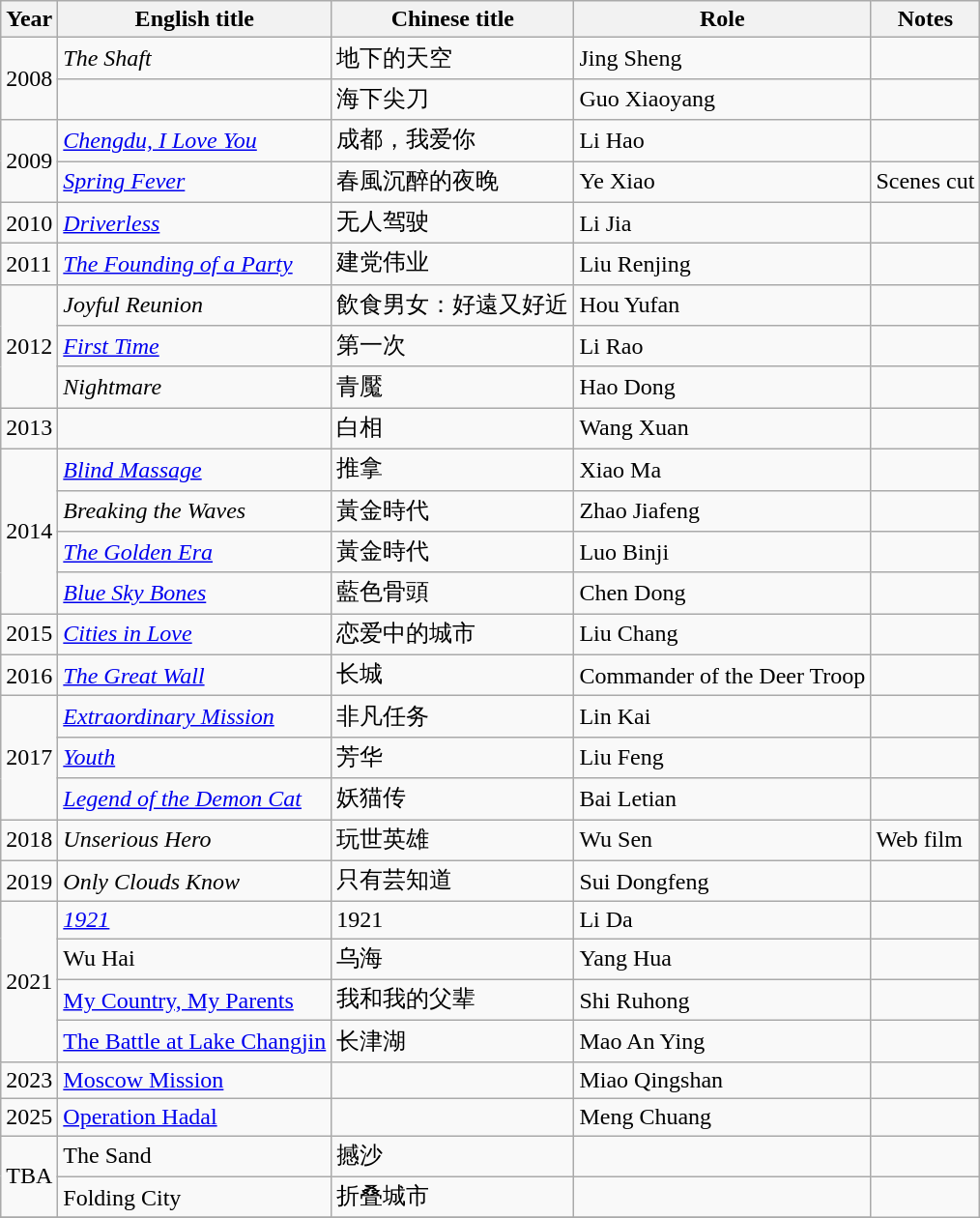<table class="wikitable">
<tr>
<th>Year</th>
<th>English title</th>
<th>Chinese title</th>
<th>Role</th>
<th>Notes</th>
</tr>
<tr>
<td rowspan=2>2008</td>
<td><em>The Shaft</em></td>
<td>地下的天空</td>
<td>Jing Sheng</td>
<td></td>
</tr>
<tr>
<td></td>
<td>海下尖刀</td>
<td>Guo Xiaoyang</td>
<td></td>
</tr>
<tr>
<td rowspan=2>2009</td>
<td><em><a href='#'>Chengdu, I Love You</a></em></td>
<td>成都，我爱你</td>
<td>Li Hao</td>
<td></td>
</tr>
<tr>
<td><em><a href='#'>Spring Fever</a></em></td>
<td>春風沉醉的夜晚</td>
<td>Ye Xiao</td>
<td>Scenes cut</td>
</tr>
<tr>
<td>2010</td>
<td><em><a href='#'>Driverless</a></em></td>
<td>无人驾驶</td>
<td>Li Jia</td>
<td></td>
</tr>
<tr>
<td>2011</td>
<td><em><a href='#'>The Founding of a Party</a></em></td>
<td>建党伟业</td>
<td>Liu Renjing</td>
<td></td>
</tr>
<tr>
<td rowspan=3>2012</td>
<td><em>Joyful Reunion</em></td>
<td>飲食男女：好遠又好近</td>
<td>Hou Yufan</td>
<td></td>
</tr>
<tr>
<td><em><a href='#'>First Time</a></em></td>
<td>第一次</td>
<td>Li Rao</td>
<td></td>
</tr>
<tr>
<td><em>Nightmare</em></td>
<td>青魘</td>
<td>Hao Dong</td>
<td></td>
</tr>
<tr>
<td>2013</td>
<td></td>
<td>白相</td>
<td>Wang Xuan</td>
<td></td>
</tr>
<tr>
<td rowspan="4">2014</td>
<td><em><a href='#'>Blind Massage</a></em></td>
<td>推拿</td>
<td>Xiao Ma</td>
<td></td>
</tr>
<tr>
<td><em>Breaking the Waves</em></td>
<td>黃金時代</td>
<td>Zhao Jiafeng</td>
<td></td>
</tr>
<tr>
<td><em><a href='#'>The Golden Era</a></em></td>
<td>黃金時代</td>
<td>Luo Binji</td>
<td></td>
</tr>
<tr>
<td><em><a href='#'>Blue Sky Bones</a></em></td>
<td>藍色骨頭</td>
<td>Chen Dong</td>
<td></td>
</tr>
<tr>
<td>2015</td>
<td><em><a href='#'>Cities in Love</a></em></td>
<td>恋爱中的城市</td>
<td>Liu Chang</td>
<td></td>
</tr>
<tr>
<td>2016</td>
<td><em><a href='#'>The Great Wall</a></em></td>
<td>长城</td>
<td>Commander of the Deer Troop</td>
<td></td>
</tr>
<tr>
<td rowspan="3">2017</td>
<td><em><a href='#'>Extraordinary Mission</a></em></td>
<td>非凡任务</td>
<td>Lin Kai</td>
<td></td>
</tr>
<tr>
<td><em><a href='#'>Youth</a></em></td>
<td>芳华</td>
<td>Liu Feng</td>
<td></td>
</tr>
<tr>
<td><em><a href='#'>Legend of the Demon Cat</a></em></td>
<td>妖猫传</td>
<td>Bai Letian</td>
<td></td>
</tr>
<tr>
<td>2018</td>
<td><em>Unserious Hero</em></td>
<td>玩世英雄</td>
<td>Wu Sen</td>
<td>Web film</td>
</tr>
<tr>
<td>2019</td>
<td><em>Only Clouds Know</em></td>
<td>只有芸知道</td>
<td>Sui Dongfeng</td>
<td></td>
</tr>
<tr>
<td rowspan=4>2021</td>
<td><em><a href='#'>1921</a></td>
<td>1921</td>
<td>Li Da</td>
<td></td>
</tr>
<tr>
<td></em>Wu Hai<em></td>
<td>乌海</td>
<td>Yang Hua</td>
<td></td>
</tr>
<tr>
<td></em><a href='#'>My Country, My Parents</a><em></td>
<td>我和我的父辈</td>
<td>Shi Ruhong</td>
<td></td>
</tr>
<tr>
<td></em><a href='#'>The Battle at Lake Changjin</a><em></td>
<td>长津湖</td>
<td>Mao An Ying</td>
<td></td>
</tr>
<tr>
<td>2023</td>
<td></em><a href='#'>Moscow Mission</a><em></td>
<td></td>
<td>Miao Qingshan</td>
<td></td>
</tr>
<tr>
<td>2025</td>
<td></em><a href='#'>Operation Hadal</a><em></td>
<td></td>
<td>Meng Chuang</td>
<td></td>
</tr>
<tr>
<td rowspan=2>TBA</td>
<td></em>The Sand<em></td>
<td>撼沙</td>
<td></td>
<td></td>
</tr>
<tr>
<td></em>Folding City<em></td>
<td>折叠城市</td>
<td></td>
</tr>
<tr>
</tr>
</table>
